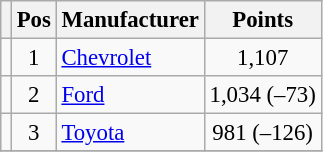<table class="wikitable" style="font-size: 95%;">
<tr>
<th></th>
<th>Pos</th>
<th>Manufacturer</th>
<th>Points</th>
</tr>
<tr>
<td align="left"></td>
<td style="text-align:center;">1</td>
<td><a href='#'>Chevrolet</a></td>
<td style="text-align:center;">1,107</td>
</tr>
<tr>
<td align="left"></td>
<td style="text-align:center;">2</td>
<td><a href='#'>Ford</a></td>
<td style="text-align:center;">1,034 (–73)</td>
</tr>
<tr>
<td align="left"></td>
<td style="text-align:center;">3</td>
<td><a href='#'>Toyota</a></td>
<td style="text-align:center;">981 (–126)</td>
</tr>
<tr class="sortbottom">
</tr>
</table>
